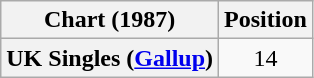<table class="wikitable plainrowheaders" style="text-align:center">
<tr>
<th scope="col">Chart (1987)</th>
<th scope="col">Position</th>
</tr>
<tr>
<th scope="row">UK Singles (<a href='#'>Gallup</a>)</th>
<td>14</td>
</tr>
</table>
